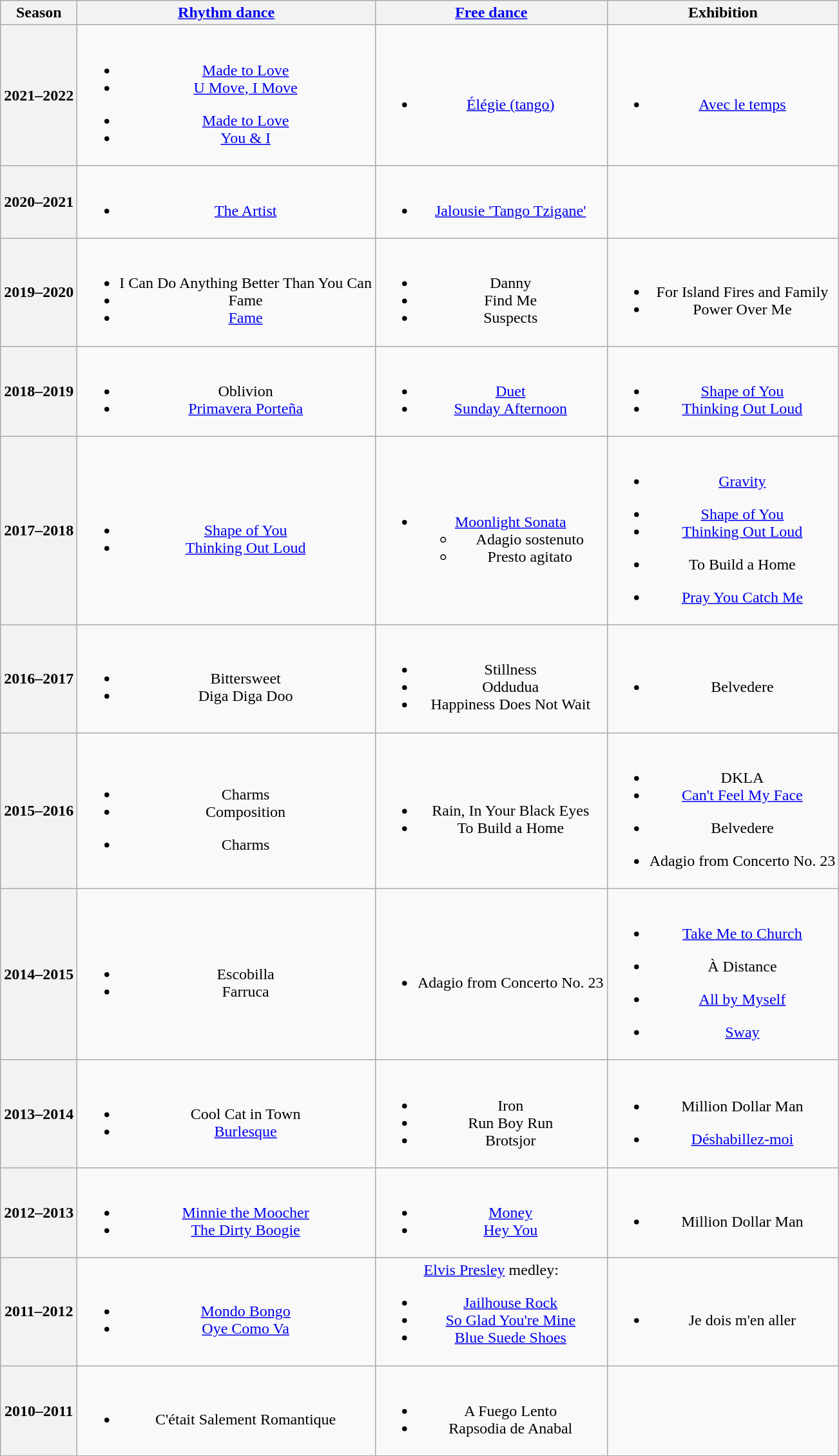<table class="wikitable" style="text-align:center">
<tr>
<th>Season</th>
<th><a href='#'>Rhythm dance</a></th>
<th><a href='#'>Free dance</a></th>
<th>Exhibition</th>
</tr>
<tr>
<th>2021–2022 <br> </th>
<td><br><ul><li> <a href='#'>Made to Love</a></li><li> <a href='#'>U Move, I Move</a> <br> </li></ul><ul><li> <a href='#'>Made to Love</a></li><li> <a href='#'>You & I</a> <br> </li></ul></td>
<td><br><ul><li><a href='#'>Élégie (tango)</a> <br> </li></ul></td>
<td><br><ul><li><a href='#'>Avec le temps</a> <br> </li></ul></td>
</tr>
<tr>
<th>2020–2021 <br> </th>
<td><br><ul><li><a href='#'>The Artist</a> <br> </li></ul></td>
<td><br><ul><li><a href='#'>Jalousie 'Tango Tzigane'</a> <br> </li></ul></td>
<td></td>
</tr>
<tr>
<th>2019–2020 <br></th>
<td><br><ul><li> I Can Do Anything Better Than You Can <br> </li><li> Fame <br> </li><li> <a href='#'>Fame</a> <br> </li></ul></td>
<td><br><ul><li>Danny <br> </li><li>Find Me <br> </li><li>Suspects <br> </li></ul></td>
<td><br><ul><li>For Island Fires and Family <br> </li><li>Power Over Me <br> </li></ul></td>
</tr>
<tr>
<th>2018–2019 <br></th>
<td><br><ul><li> Oblivion <br></li><li><a href='#'>Primavera Porteña</a> <br></li></ul></td>
<td><br><ul><li><a href='#'>Duet</a> <br></li><li><a href='#'>Sunday Afternoon</a> <br></li></ul></td>
<td><br><ul><li><a href='#'>Shape of You</a>  <br></li><li><a href='#'>Thinking Out Loud</a> <br></li></ul></td>
</tr>
<tr>
<th>2017–2018 <br></th>
<td><br><ul><li><a href='#'>Shape of You</a> <br></li><li><a href='#'>Thinking Out Loud</a> <br></li></ul></td>
<td><br><ul><li><a href='#'>Moonlight Sonata</a> <br><ul><li>Adagio sostenuto <br> </li><li>Presto agitato</li></ul></li></ul></td>
<td><br><ul><li><a href='#'>Gravity</a> <br></li></ul><ul><li><a href='#'>Shape of You</a>  <br></li><li><a href='#'>Thinking Out Loud</a> <br></li></ul><ul><li>To Build a Home <br></li></ul><ul><li><a href='#'>Pray You Catch Me</a> <br></li></ul></td>
</tr>
<tr>
<th>2016–2017 <br></th>
<td><br><ul><li> Bittersweet <br></li><li> Diga Diga Doo <br></li></ul></td>
<td><br><ul><li>Stillness <br></li><li>Oddudua <br></li><li>Happiness Does Not Wait <br></li></ul></td>
<td><br><ul><li>Belvedere <br></li></ul></td>
</tr>
<tr>
<th>2015–2016 <br></th>
<td><br><ul><li> Charms <br></li><li> Composition <br></li></ul><ul><li> Charms <br></li></ul></td>
<td><br><ul><li>Rain, In Your Black Eyes <br></li><li>To Build a Home <br></li></ul></td>
<td><br><ul><li>DKLA <br></li><li><a href='#'>Can't Feel My Face</a> <br></li></ul><ul><li>Belvedere <br></li></ul><ul><li>Adagio from Concerto No. 23 <br></li></ul></td>
</tr>
<tr>
<th>2014–2015 <br></th>
<td><br><ul><li> Escobilla <br></li><li> Farruca <br></li></ul></td>
<td><br><ul><li>Adagio from Concerto No. 23 <br></li></ul></td>
<td><br><ul><li><a href='#'>Take Me to Church</a> <br></li></ul><ul><li>À Distance <br></li></ul><ul><li><a href='#'>All by Myself</a> <br></li></ul><ul><li><a href='#'>Sway</a> <br></li></ul></td>
</tr>
<tr>
<th>2013–2014 <br></th>
<td><br><ul><li> Cool Cat in Town <br></li><li> <a href='#'>Burlesque</a></li></ul></td>
<td><br><ul><li>Iron <br></li><li>Run Boy Run <br></li><li>Brotsjor <br></li></ul></td>
<td><br><ul><li>Million Dollar Man <br></li></ul><ul><li><a href='#'>Déshabillez-moi</a></li></ul></td>
</tr>
<tr>
<th>2012–2013 <br></th>
<td><br><ul><li> <a href='#'>Minnie the Moocher</a></li><li><a href='#'>The Dirty Boogie</a></li></ul></td>
<td><br><ul><li><a href='#'>Money</a> <br></li><li><a href='#'>Hey You</a> <br></li></ul></td>
<td><br><ul><li>Million Dollar Man <br></li></ul></td>
</tr>
<tr>
<th>2011–2012 <br></th>
<td><br><ul><li> <a href='#'>Mondo Bongo</a> <br></li><li> <a href='#'>Oye Como Va</a> <br></li></ul></td>
<td><a href='#'>Elvis Presley</a> medley:<br><ul><li><a href='#'>Jailhouse Rock</a></li><li><a href='#'>So Glad You're Mine</a></li><li><a href='#'>Blue Suede Shoes</a></li></ul></td>
<td><br><ul><li>Je dois m'en aller <br></li></ul></td>
</tr>
<tr>
<th>2010–2011 <br></th>
<td><br><ul><li> C'était Salement Romantique <br></li></ul></td>
<td><br><ul><li>A Fuego Lento <br></li><li>Rapsodia de Anabal <br></li></ul></td>
<td></td>
</tr>
</table>
